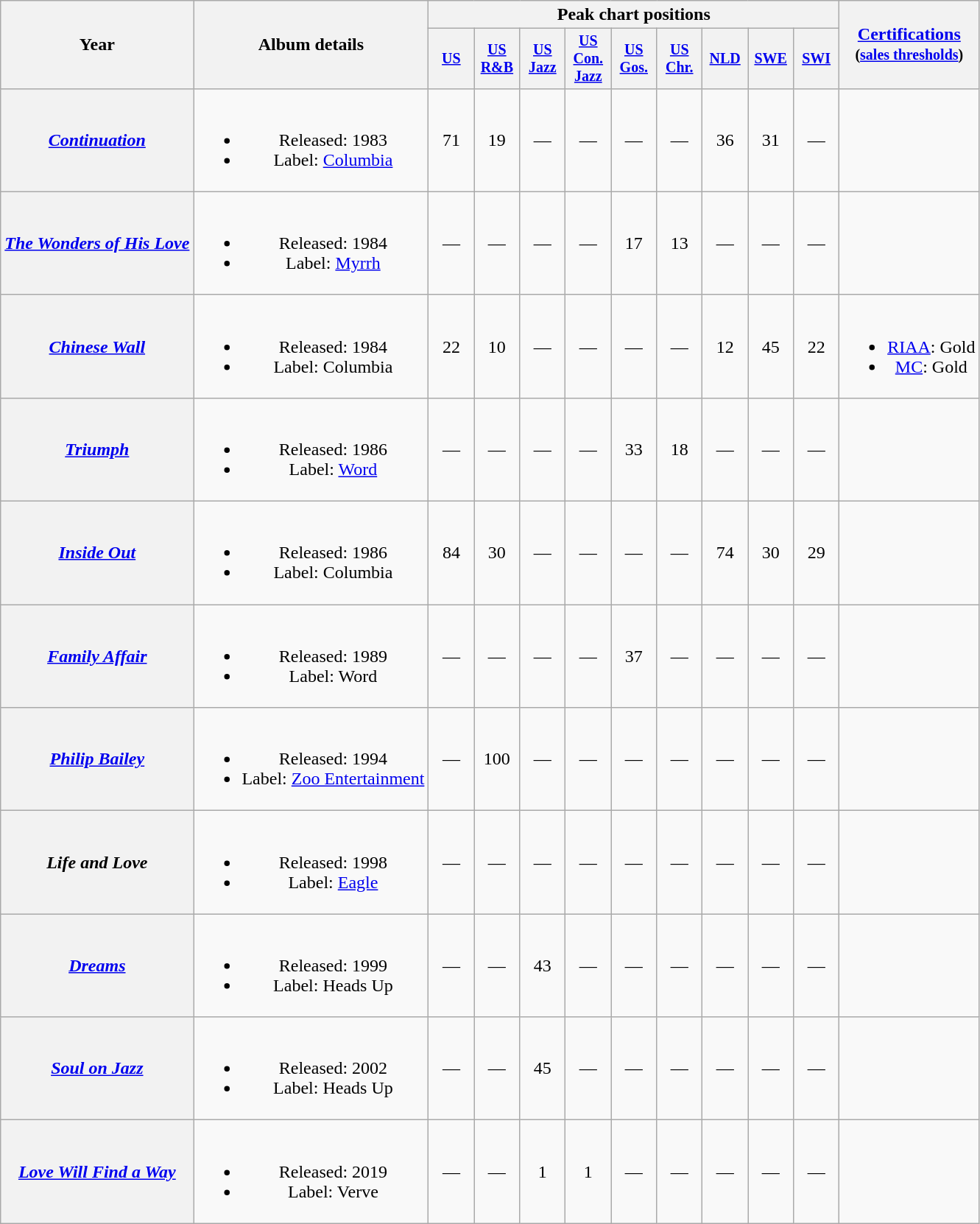<table class="wikitable plainrowheaders" style="text-align:center;">
<tr>
<th rowspan="2">Year</th>
<th rowspan="2">Album details</th>
<th colspan="9">Peak chart positions</th>
<th rowspan="2"><a href='#'>Certifications</a><br><small>(<a href='#'>sales thresholds</a>)</small></th>
</tr>
<tr style="font-size:smaller;">
<th width="35"><a href='#'>US</a><br></th>
<th width="35"><a href='#'>US R&B</a><br></th>
<th width="35"><a href='#'>US Jazz</a><br></th>
<th width="35"><a href='#'>US Con. Jazz</a><br></th>
<th width="35"><a href='#'>US Gos.</a><br></th>
<th width="35"><a href='#'>US Chr.</a><br></th>
<th width="35"><a href='#'>NLD</a><br></th>
<th width="35"><a href='#'>SWE</a><br></th>
<th width="35"><a href='#'>SWI</a><br></th>
</tr>
<tr>
<th scope="row"><em><a href='#'>Continuation</a></em></th>
<td><br><ul><li>Released: 1983</li><li>Label: <a href='#'>Columbia</a></li></ul></td>
<td>71</td>
<td>19</td>
<td>—</td>
<td>—</td>
<td>—</td>
<td>—</td>
<td>36</td>
<td>31</td>
<td>—</td>
<td></td>
</tr>
<tr>
<th scope="row"><em><a href='#'>The Wonders of His Love</a></em></th>
<td><br><ul><li>Released: 1984</li><li>Label: <a href='#'>Myrrh</a></li></ul></td>
<td>—</td>
<td>—</td>
<td>—</td>
<td>—</td>
<td>17</td>
<td>13</td>
<td>—</td>
<td>—</td>
<td>—</td>
<td></td>
</tr>
<tr>
<th scope="row"><em><a href='#'>Chinese Wall</a></em></th>
<td><br><ul><li>Released: 1984</li><li>Label: Columbia</li></ul></td>
<td>22</td>
<td>10</td>
<td>—</td>
<td>—</td>
<td>—</td>
<td>—</td>
<td>12</td>
<td>45</td>
<td>22</td>
<td><br><ul><li><a href='#'>RIAA</a>: Gold</li><li><a href='#'>MC</a>: Gold</li></ul></td>
</tr>
<tr>
<th scope="row"><em><a href='#'>Triumph</a></em></th>
<td><br><ul><li>Released: 1986</li><li>Label: <a href='#'>Word</a></li></ul></td>
<td>—</td>
<td>—</td>
<td>—</td>
<td>—</td>
<td>33</td>
<td>18</td>
<td>—</td>
<td>—</td>
<td>—</td>
<td></td>
</tr>
<tr>
<th scope="row"><em><a href='#'>Inside Out</a></em></th>
<td><br><ul><li>Released: 1986</li><li>Label: Columbia</li></ul></td>
<td>84</td>
<td>30</td>
<td>—</td>
<td>—</td>
<td>—</td>
<td>—</td>
<td>74</td>
<td>30</td>
<td>29</td>
<td></td>
</tr>
<tr>
<th scope="row"><em><a href='#'>Family Affair</a></em></th>
<td><br><ul><li>Released: 1989</li><li>Label: Word</li></ul></td>
<td>—</td>
<td>—</td>
<td>—</td>
<td>—</td>
<td>37</td>
<td>—</td>
<td>—</td>
<td>—</td>
<td>—</td>
<td></td>
</tr>
<tr>
<th scope="row"><em><a href='#'>Philip Bailey</a></em></th>
<td><br><ul><li>Released: 1994</li><li>Label: <a href='#'>Zoo Entertainment</a></li></ul></td>
<td>—</td>
<td>100</td>
<td>—</td>
<td>—</td>
<td>—</td>
<td>—</td>
<td>—</td>
<td>—</td>
<td>—</td>
<td></td>
</tr>
<tr>
<th scope="row"><em>Life and Love</em></th>
<td><br><ul><li>Released: 1998</li><li>Label: <a href='#'>Eagle</a></li></ul></td>
<td>—</td>
<td>—</td>
<td>—</td>
<td>—</td>
<td>—</td>
<td>—</td>
<td>—</td>
<td>—</td>
<td>—</td>
<td></td>
</tr>
<tr>
<th scope="row"><em><a href='#'>Dreams</a></em></th>
<td><br><ul><li>Released: 1999</li><li>Label: Heads Up</li></ul></td>
<td>—</td>
<td>—</td>
<td>43</td>
<td>—</td>
<td>—</td>
<td>—</td>
<td>—</td>
<td>—</td>
<td>—</td>
<td></td>
</tr>
<tr>
<th scope="row"><em><a href='#'>Soul on Jazz</a></em></th>
<td><br><ul><li>Released: 2002</li><li>Label: Heads Up</li></ul></td>
<td>—</td>
<td>—</td>
<td>45</td>
<td>—</td>
<td>—</td>
<td>—</td>
<td>—</td>
<td>—</td>
<td>—</td>
<td></td>
</tr>
<tr>
<th scope="row"><em><a href='#'>Love Will Find a Way</a></em></th>
<td><br><ul><li>Released: 2019</li><li>Label: Verve</li></ul></td>
<td>—</td>
<td>—</td>
<td>1</td>
<td>1</td>
<td>—</td>
<td>—</td>
<td>—</td>
<td>—</td>
<td>—</td>
<td></td>
</tr>
</table>
